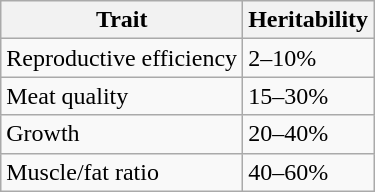<table class="wikitable" style="float:left; margin:10px">
<tr>
<th>Trait</th>
<th>Heritability</th>
</tr>
<tr>
<td>Reproductive efficiency</td>
<td>2–10%</td>
</tr>
<tr>
<td>Meat quality</td>
<td>15–30%</td>
</tr>
<tr>
<td>Growth</td>
<td>20–40%</td>
</tr>
<tr>
<td>Muscle/fat ratio</td>
<td>40–60%</td>
</tr>
</table>
